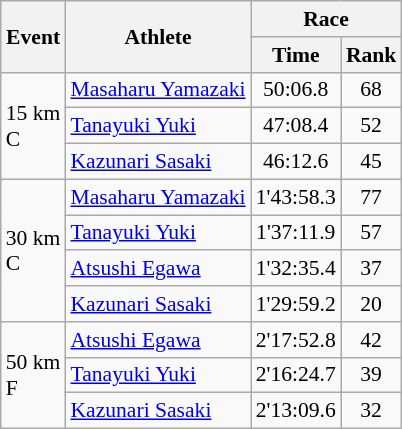<table class="wikitable" border="1" style="font-size:90%">
<tr>
<th rowspan=2>Event</th>
<th rowspan=2>Athlete</th>
<th colspan=2>Race</th>
</tr>
<tr>
<th>Time</th>
<th>Rank</th>
</tr>
<tr>
<td rowspan=3>15 km <br> C</td>
<td><a href='#'>Masaharu Yamazaki</a></td>
<td align=center>50:06.8</td>
<td align=center>68</td>
</tr>
<tr>
<td><a href='#'>Tanayuki Yuki</a></td>
<td align=center>47:08.4</td>
<td align=center>52</td>
</tr>
<tr>
<td><a href='#'>Kazunari Sasaki</a></td>
<td align=center>46:12.6</td>
<td align=center>45</td>
</tr>
<tr>
<td rowspan=4>30 km <br> C</td>
<td><a href='#'>Masaharu Yamazaki</a></td>
<td align=center>1'43:58.3</td>
<td align=center>77</td>
</tr>
<tr>
<td><a href='#'>Tanayuki Yuki</a></td>
<td align=center>1'37:11.9</td>
<td align=center>57</td>
</tr>
<tr>
<td><a href='#'>Atsushi Egawa</a></td>
<td align=center>1'32:35.4</td>
<td align=center>37</td>
</tr>
<tr>
<td><a href='#'>Kazunari Sasaki</a></td>
<td align=center>1'29:59.2</td>
<td align=center>20</td>
</tr>
<tr>
<td rowspan=3>50 km <br> F</td>
<td><a href='#'>Atsushi Egawa</a></td>
<td align=center>2'17:52.8</td>
<td align=center>42</td>
</tr>
<tr>
<td><a href='#'>Tanayuki Yuki</a></td>
<td align=center>2'16:24.7</td>
<td align=center>39</td>
</tr>
<tr>
<td><a href='#'>Kazunari Sasaki</a></td>
<td align=center>2'13:09.6</td>
<td align=center>32</td>
</tr>
</table>
